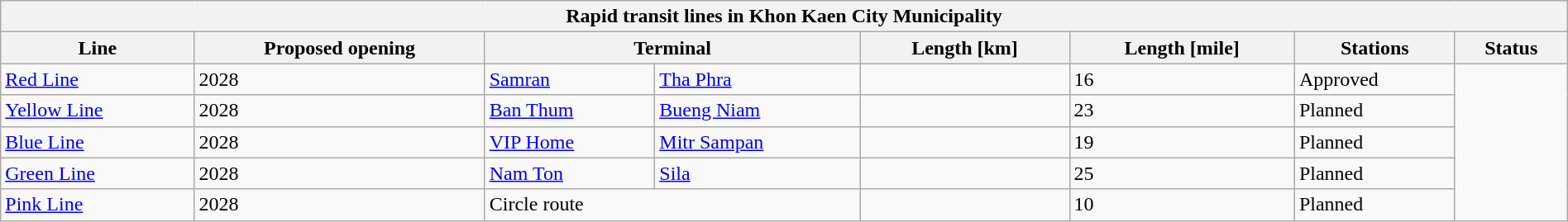<table class="wikitable sortable collapsible" style="width:100%">
<tr>
<th colspan=8>Rapid transit lines in Khon Kaen City Municipality</th>
</tr>
<tr>
<th>Line</th>
<th>Proposed opening</th>
<th colspan="2">Terminal</th>
<th>Length [km]</th>
<th>Length [mile]</th>
<th>Stations</th>
<th>Status</th>
</tr>
<tr>
<td align="left"> <a href='#'>Red Line</a></td>
<td>2028</td>
<td><a href='#'>Samran</a></td>
<td><a href='#'>Tha Phra</a></td>
<td></td>
<td>16</td>
<td>Approved</td>
</tr>
<tr>
<td align="left"> <a href='#'>Yellow Line</a></td>
<td>2028</td>
<td><a href='#'>Ban Thum</a></td>
<td><a href='#'>Bueng Niam</a></td>
<td></td>
<td>23</td>
<td>Planned</td>
</tr>
<tr>
<td align="left"> <a href='#'>Blue Line</a></td>
<td>2028</td>
<td><a href='#'>VIP Home</a></td>
<td><a href='#'>Mitr Sampan</a></td>
<td></td>
<td>19</td>
<td>Planned</td>
</tr>
<tr>
<td align="left"> <a href='#'>Green Line</a></td>
<td>2028</td>
<td><a href='#'>Nam Ton</a></td>
<td><a href='#'>Sila</a></td>
<td></td>
<td>25</td>
<td>Planned</td>
</tr>
<tr>
<td align="left"> <a href='#'>Pink Line</a></td>
<td>2028</td>
<td colspan=2>Circle route</td>
<td></td>
<td>10</td>
<td>Planned</td>
</tr>
</table>
